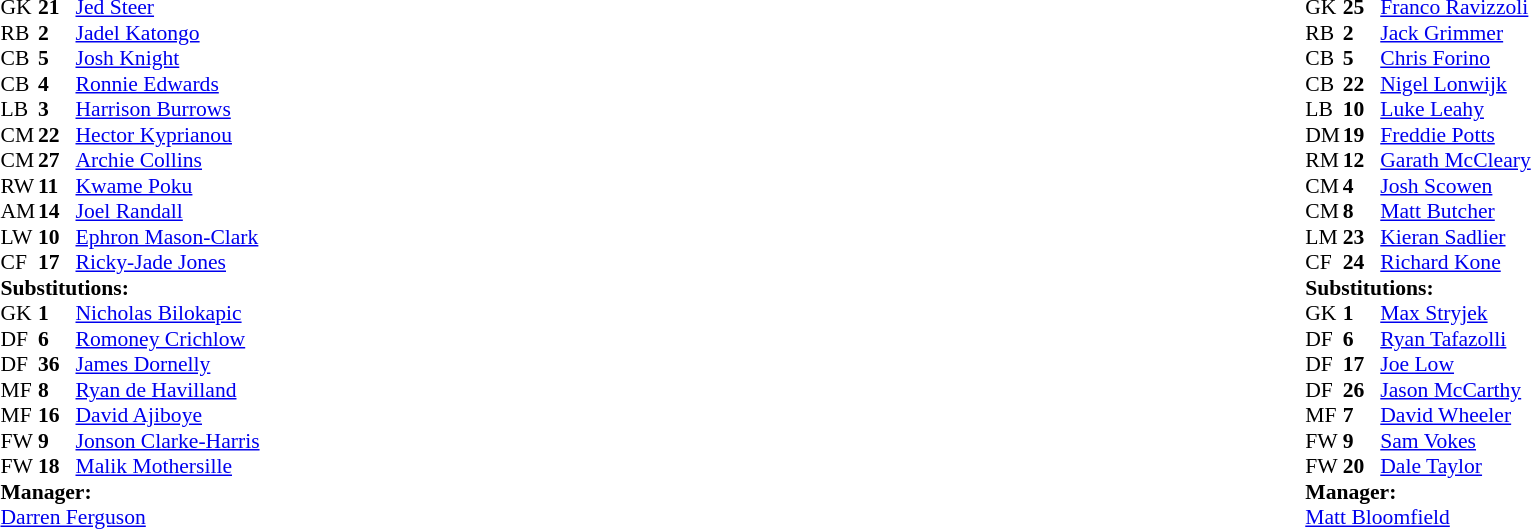<table width="100%">
<tr>
<td valign="top" width="40%"><br><table style="font-size:90%" cellspacing="0" cellpadding="0">
<tr>
<th width=25></th>
<th width=25></th>
</tr>
<tr>
<td>GK</td>
<td><strong>21</strong></td>
<td> <a href='#'>Jed Steer</a></td>
</tr>
<tr>
<td>RB</td>
<td><strong>2</strong></td>
<td> <a href='#'>Jadel Katongo</a></td>
</tr>
<tr>
<td>CB</td>
<td><strong>5</strong></td>
<td> <a href='#'>Josh Knight</a></td>
</tr>
<tr>
<td>CB</td>
<td><strong>4</strong></td>
<td> <a href='#'>Ronnie Edwards</a></td>
</tr>
<tr>
<td>LB</td>
<td><strong>3</strong></td>
<td> <a href='#'>Harrison Burrows</a></td>
<td></td>
</tr>
<tr>
<td>CM</td>
<td><strong>22</strong></td>
<td> <a href='#'>Hector Kyprianou</a></td>
</tr>
<tr>
<td>CM</td>
<td><strong>27</strong></td>
<td> <a href='#'>Archie Collins</a></td>
<td></td>
</tr>
<tr>
<td>RW</td>
<td><strong>11</strong></td>
<td> <a href='#'>Kwame Poku</a></td>
<td></td>
<td></td>
</tr>
<tr>
<td>AM</td>
<td><strong>14</strong></td>
<td> <a href='#'>Joel Randall</a></td>
<td></td>
<td></td>
</tr>
<tr>
<td>LW</td>
<td><strong>10</strong></td>
<td> <a href='#'>Ephron Mason-Clark</a></td>
</tr>
<tr>
<td>CF</td>
<td><strong>17</strong></td>
<td> <a href='#'>Ricky-Jade Jones</a></td>
<td></td>
<td></td>
</tr>
<tr>
<td colspan=3><strong>Substitutions:</strong></td>
</tr>
<tr>
<td>GK</td>
<td><strong>1</strong></td>
<td> <a href='#'>Nicholas Bilokapic</a></td>
</tr>
<tr>
<td>DF</td>
<td><strong>6</strong></td>
<td> <a href='#'>Romoney Crichlow</a></td>
<td></td>
<td></td>
</tr>
<tr>
<td>DF</td>
<td><strong>36</strong></td>
<td> <a href='#'>James Dornelly</a></td>
</tr>
<tr>
<td>MF</td>
<td><strong>8</strong></td>
<td> <a href='#'>Ryan de Havilland</a></td>
</tr>
<tr>
<td>MF</td>
<td><strong>16</strong></td>
<td> <a href='#'>David Ajiboye</a></td>
</tr>
<tr>
<td>FW</td>
<td><strong>9</strong></td>
<td> <a href='#'>Jonson Clarke-Harris</a></td>
<td></td>
<td></td>
</tr>
<tr>
<td>FW</td>
<td><strong>18</strong></td>
<td> <a href='#'>Malik Mothersille</a></td>
<td></td>
<td></td>
</tr>
<tr>
<td colspan=3><strong>Manager:</strong></td>
</tr>
<tr>
<td colspan=3> <a href='#'>Darren Ferguson</a></td>
</tr>
</table>
</td>
<td valign="top"></td>
<td valign="top" width="50%"><br><table style="font-size:90%; margin:auto" cellspacing="0" cellpadding="0">
<tr>
<th width=25></th>
<th width=25></th>
</tr>
<tr>
<td>GK</td>
<td><strong>25</strong></td>
<td> <a href='#'>Franco Ravizzoli</a></td>
</tr>
<tr>
<td>RB</td>
<td><strong>2</strong></td>
<td> <a href='#'>Jack Grimmer</a></td>
</tr>
<tr>
<td>CB</td>
<td><strong>5</strong></td>
<td> <a href='#'>Chris Forino</a></td>
<td></td>
</tr>
<tr>
<td>CB</td>
<td><strong>22</strong></td>
<td> <a href='#'>Nigel Lonwijk</a></td>
</tr>
<tr>
<td>LB</td>
<td><strong>10</strong></td>
<td> <a href='#'>Luke Leahy</a></td>
</tr>
<tr>
<td>DM</td>
<td><strong>19</strong></td>
<td> <a href='#'>Freddie Potts</a></td>
</tr>
<tr>
<td>RM</td>
<td><strong>12</strong></td>
<td> <a href='#'>Garath McCleary</a></td>
</tr>
<tr>
<td>CM</td>
<td><strong>4</strong></td>
<td> <a href='#'>Josh Scowen</a></td>
<td></td>
<td></td>
</tr>
<tr>
<td>CM</td>
<td><strong>8</strong></td>
<td> <a href='#'>Matt Butcher</a></td>
</tr>
<tr>
<td>LM</td>
<td><strong>23</strong></td>
<td> <a href='#'>Kieran Sadlier</a></td>
<td></td>
<td></td>
</tr>
<tr>
<td>CF</td>
<td><strong>24</strong></td>
<td> <a href='#'>Richard Kone</a></td>
<td></td>
<td></td>
</tr>
<tr>
<td colspan=3><strong>Substitutions:</strong></td>
</tr>
<tr>
<td>GK</td>
<td><strong>1</strong></td>
<td> <a href='#'>Max Stryjek</a></td>
</tr>
<tr>
<td>DF</td>
<td><strong>6</strong></td>
<td> <a href='#'>Ryan Tafazolli</a></td>
</tr>
<tr>
<td>DF</td>
<td><strong>17</strong></td>
<td> <a href='#'>Joe Low</a></td>
</tr>
<tr>
<td>DF</td>
<td><strong>26</strong></td>
<td> <a href='#'>Jason McCarthy</a></td>
</tr>
<tr>
<td>MF</td>
<td><strong>7</strong></td>
<td> <a href='#'>David Wheeler</a></td>
<td></td>
<td></td>
</tr>
<tr>
<td>FW</td>
<td><strong>9</strong></td>
<td> <a href='#'>Sam Vokes</a></td>
<td></td>
<td></td>
</tr>
<tr>
<td>FW</td>
<td><strong>20</strong></td>
<td> <a href='#'>Dale Taylor</a></td>
<td></td>
<td></td>
</tr>
<tr>
<td colspan=3><strong>Manager:</strong></td>
</tr>
<tr>
<td colspan=3> <a href='#'>Matt Bloomfield</a></td>
</tr>
</table>
</td>
</tr>
</table>
